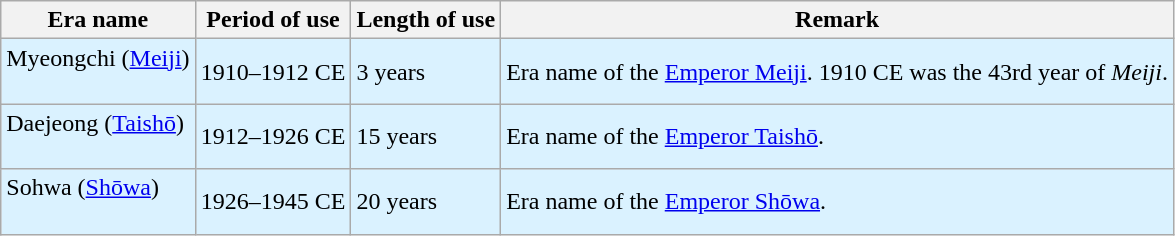<table class="wikitable">
<tr>
<th>Era name</th>
<th>Period of use</th>
<th>Length of use</th>
<th>Remark</th>
</tr>
<tr style="background:#DAF2FF;">
<td>Myeongchi (<a href='#'>Meiji</a>)<br><br></td>
<td>1910–1912 CE</td>
<td>3 years</td>
<td>Era name of the <a href='#'>Emperor Meiji</a>. 1910 CE was the 43rd year of <em>Meiji</em>.</td>
</tr>
<tr style="background:#DAF2FF;">
<td>Daejeong (<a href='#'>Taishō</a>)<br><br></td>
<td>1912–1926 CE</td>
<td>15 years</td>
<td>Era name of the <a href='#'>Emperor Taishō</a>.</td>
</tr>
<tr style="background:#DAF2FF;">
<td>Sohwa (<a href='#'>Shōwa</a>)<br><br></td>
<td>1926–1945 CE</td>
<td>20 years</td>
<td>Era name of the <a href='#'>Emperor Shōwa</a>.</td>
</tr>
</table>
